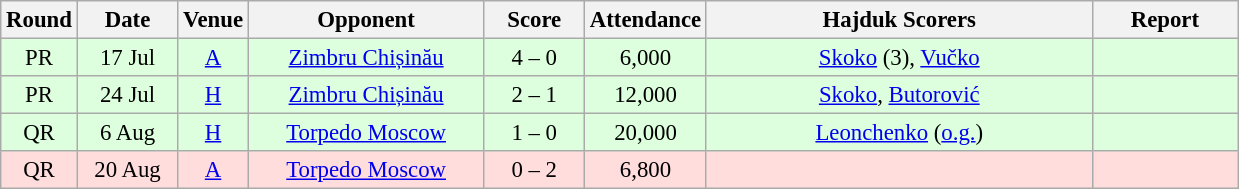<table class="wikitable sortable" style="text-align: center; font-size:95%;">
<tr>
<th width="30">Round</th>
<th width="60">Date</th>
<th width="20">Venue</th>
<th width="150">Opponent</th>
<th width="60">Score</th>
<th width="40">Attendance</th>
<th width="250">Hajduk Scorers</th>
<th width="90" class="unsortable">Report</th>
</tr>
<tr bgcolor="#ddffdd">
<td>PR</td>
<td>17 Jul</td>
<td><a href='#'>A</a> </td>
<td><a href='#'>Zimbru Chișinău</a> </td>
<td>4 – 0</td>
<td>6,000</td>
<td><a href='#'>Skoko</a> (3), <a href='#'>Vučko</a></td>
<td></td>
</tr>
<tr bgcolor="#ddffdd">
<td>PR</td>
<td>24 Jul</td>
<td><a href='#'>H</a></td>
<td><a href='#'>Zimbru Chișinău</a> </td>
<td>2 – 1</td>
<td>12,000</td>
<td><a href='#'>Skoko</a>, <a href='#'>Butorović</a></td>
<td></td>
</tr>
<tr bgcolor="#ddffdd">
<td>QR</td>
<td>6 Aug</td>
<td><a href='#'>H</a></td>
<td><a href='#'>Torpedo Moscow</a> </td>
<td>1 – 0</td>
<td>20,000</td>
<td><a href='#'>Leonchenko</a> (<a href='#'>o.g.</a>)</td>
<td></td>
</tr>
<tr bgcolor="#ffdddd">
<td>QR</td>
<td>20 Aug</td>
<td><a href='#'>A</a> </td>
<td><a href='#'>Torpedo Moscow</a> </td>
<td>0 – 2</td>
<td>6,800</td>
<td></td>
<td></td>
</tr>
</table>
